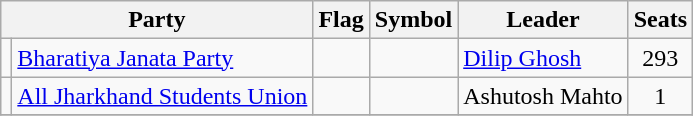<table class="wikitable">
<tr>
<th colspan="2">Party</th>
<th>Flag</th>
<th>Symbol</th>
<th>Leader</th>
<th>Seats</th>
</tr>
<tr>
<td></td>
<td><a href='#'>Bharatiya Janata Party</a></td>
<td></td>
<td></td>
<td><a href='#'>Dilip Ghosh</a></td>
<td style="text-align:center">293</td>
</tr>
<tr>
<td></td>
<td><a href='#'>All Jharkhand Students Union</a></td>
<td></td>
<td></td>
<td>Ashutosh Mahto</td>
<td style="text-align:center">1</td>
</tr>
<tr>
</tr>
</table>
